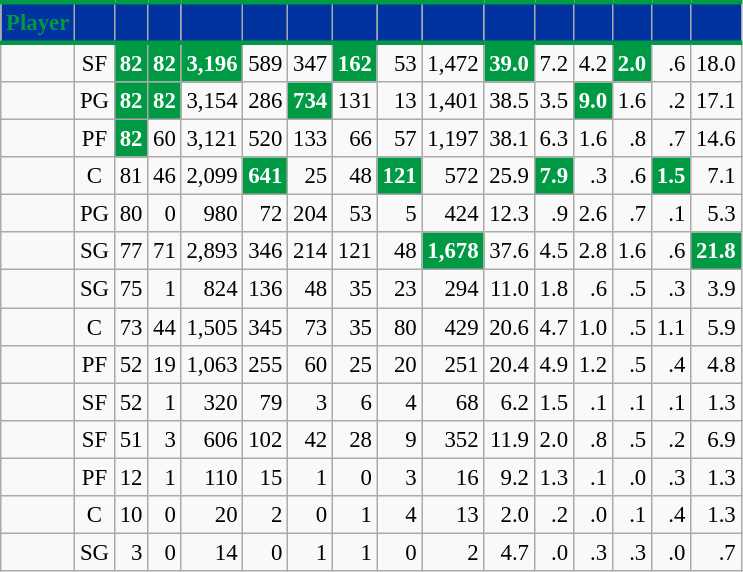<table class="wikitable sortable" style="font-size: 95%; text-align:right;">
<tr>
<th style="background:#0032A0; color:#009A44; border-top:#009A44 3px solid; border-bottom:#009A44 3px solid;">Player</th>
<th style="background:#0032A0; color:#009A44; border-top:#009A44 3px solid; border-bottom:#009A44 3px solid;"></th>
<th style="background:#0032A0; color:#009A44; border-top:#009A44 3px solid; border-bottom:#009A44 3px solid;"></th>
<th style="background:#0032A0; color:#009A44; border-top:#009A44 3px solid; border-bottom:#009A44 3px solid;"></th>
<th style="background:#0032A0; color:#009A44; border-top:#009A44 3px solid; border-bottom:#009A44 3px solid;"></th>
<th style="background:#0032A0; color:#009A44; border-top:#009A44 3px solid; border-bottom:#009A44 3px solid;"></th>
<th style="background:#0032A0; color:#009A44; border-top:#009A44 3px solid; border-bottom:#009A44 3px solid;"></th>
<th style="background:#0032A0; color:#009A44; border-top:#009A44 3px solid; border-bottom:#009A44 3px solid;"></th>
<th style="background:#0032A0; color:#009A44; border-top:#009A44 3px solid; border-bottom:#009A44 3px solid;"></th>
<th style="background:#0032A0; color:#009A44; border-top:#009A44 3px solid; border-bottom:#009A44 3px solid;"></th>
<th style="background:#0032A0; color:#009A44; border-top:#009A44 3px solid; border-bottom:#009A44 3px solid;"></th>
<th style="background:#0032A0; color:#009A44; border-top:#009A44 3px solid; border-bottom:#009A44 3px solid;"></th>
<th style="background:#0032A0; color:#009A44; border-top:#009A44 3px solid; border-bottom:#009A44 3px solid;"></th>
<th style="background:#0032A0; color:#009A44; border-top:#009A44 3px solid; border-bottom:#009A44 3px solid;"></th>
<th style="background:#0032A0; color:#009A44; border-top:#009A44 3px solid; border-bottom:#009A44 3px solid;"></th>
<th style="background:#0032A0; color:#009A44; border-top:#009A44 3px solid; border-bottom:#009A44 3px solid;"></th>
</tr>
<tr>
<td style="text-align:left;"></td>
<td style="text-align:center;">SF</td>
<td style="background:#009A44; color:#FFFFFF;"><strong>82</strong></td>
<td style="background:#009A44; color:#FFFFFF;"><strong>82</strong></td>
<td style="background:#009A44; color:#FFFFFF;"><strong>3,196</strong></td>
<td>589</td>
<td>347</td>
<td style="background:#009A44; color:#FFFFFF;"><strong>162</strong></td>
<td>53</td>
<td>1,472</td>
<td style="background:#009A44; color:#FFFFFF;"><strong>39.0</strong></td>
<td>7.2</td>
<td>4.2</td>
<td style="background:#009A44; color:#FFFFFF;"><strong>2.0</strong></td>
<td>.6</td>
<td>18.0</td>
</tr>
<tr>
<td style="text-align:left;"></td>
<td style="text-align:center;">PG</td>
<td style="background:#009A44; color:#FFFFFF;"><strong>82</strong></td>
<td style="background:#009A44; color:#FFFFFF;"><strong>82</strong></td>
<td>3,154</td>
<td>286</td>
<td style="background:#009A44; color:#FFFFFF;"><strong>734</strong></td>
<td>131</td>
<td>13</td>
<td>1,401</td>
<td>38.5</td>
<td>3.5</td>
<td style="background:#009A44; color:#FFFFFF;"><strong>9.0</strong></td>
<td>1.6</td>
<td>.2</td>
<td>17.1</td>
</tr>
<tr>
<td style="text-align:left;"></td>
<td style="text-align:center;">PF</td>
<td style="background:#009A44; color:#FFFFFF;"><strong>82</strong></td>
<td>60</td>
<td>3,121</td>
<td>520</td>
<td>133</td>
<td>66</td>
<td>57</td>
<td>1,197</td>
<td>38.1</td>
<td>6.3</td>
<td>1.6</td>
<td>.8</td>
<td>.7</td>
<td>14.6</td>
</tr>
<tr>
<td style="text-align:left;"></td>
<td style="text-align:center;">C</td>
<td>81</td>
<td>46</td>
<td>2,099</td>
<td style="background:#009A44; color:#FFFFFF;"><strong>641</strong></td>
<td>25</td>
<td>48</td>
<td style="background:#009A44; color:#FFFFFF;"><strong>121</strong></td>
<td>572</td>
<td>25.9</td>
<td style="background:#009A44; color:#FFFFFF;"><strong>7.9</strong></td>
<td>.3</td>
<td>.6</td>
<td style="background:#009A44; color:#FFFFFF;"><strong>1.5</strong></td>
<td>7.1</td>
</tr>
<tr>
<td style="text-align:left;"></td>
<td style="text-align:center;">PG</td>
<td>80</td>
<td>0</td>
<td>980</td>
<td>72</td>
<td>204</td>
<td>53</td>
<td>5</td>
<td>424</td>
<td>12.3</td>
<td>.9</td>
<td>2.6</td>
<td>.7</td>
<td>.1</td>
<td>5.3</td>
</tr>
<tr>
<td style="text-align:left;"></td>
<td style="text-align:center;">SG</td>
<td>77</td>
<td>71</td>
<td>2,893</td>
<td>346</td>
<td>214</td>
<td>121</td>
<td>48</td>
<td style="background:#009A44; color:#FFFFFF;"><strong>1,678</strong></td>
<td>37.6</td>
<td>4.5</td>
<td>2.8</td>
<td>1.6</td>
<td>.6</td>
<td style="background:#009A44; color:#FFFFFF;"><strong>21.8</strong></td>
</tr>
<tr>
<td style="text-align:left;"></td>
<td style="text-align:center;">SG</td>
<td>75</td>
<td>1</td>
<td>824</td>
<td>136</td>
<td>48</td>
<td>35</td>
<td>23</td>
<td>294</td>
<td>11.0</td>
<td>1.8</td>
<td>.6</td>
<td>.5</td>
<td>.3</td>
<td>3.9</td>
</tr>
<tr>
<td style="text-align:left;"></td>
<td style="text-align:center;">C</td>
<td>73</td>
<td>44</td>
<td>1,505</td>
<td>345</td>
<td>73</td>
<td>35</td>
<td>80</td>
<td>429</td>
<td>20.6</td>
<td>4.7</td>
<td>1.0</td>
<td>.5</td>
<td>1.1</td>
<td>5.9</td>
</tr>
<tr>
<td style="text-align:left;"></td>
<td style="text-align:center;">PF</td>
<td>52</td>
<td>19</td>
<td>1,063</td>
<td>255</td>
<td>60</td>
<td>25</td>
<td>20</td>
<td>251</td>
<td>20.4</td>
<td>4.9</td>
<td>1.2</td>
<td>.5</td>
<td>.4</td>
<td>4.8</td>
</tr>
<tr>
<td style="text-align:left;"></td>
<td style="text-align:center;">SF</td>
<td>52</td>
<td>1</td>
<td>320</td>
<td>79</td>
<td>3</td>
<td>6</td>
<td>4</td>
<td>68</td>
<td>6.2</td>
<td>1.5</td>
<td>.1</td>
<td>.1</td>
<td>.1</td>
<td>1.3</td>
</tr>
<tr>
<td style="text-align:left;"></td>
<td style="text-align:center;">SF</td>
<td>51</td>
<td>3</td>
<td>606</td>
<td>102</td>
<td>42</td>
<td>28</td>
<td>9</td>
<td>352</td>
<td>11.9</td>
<td>2.0</td>
<td>.8</td>
<td>.5</td>
<td>.2</td>
<td>6.9</td>
</tr>
<tr>
<td style="text-align:left;"></td>
<td style="text-align:center;">PF</td>
<td>12</td>
<td>1</td>
<td>110</td>
<td>15</td>
<td>1</td>
<td>0</td>
<td>3</td>
<td>16</td>
<td>9.2</td>
<td>1.3</td>
<td>.1</td>
<td>.0</td>
<td>.3</td>
<td>1.3</td>
</tr>
<tr>
<td style="text-align:left;"></td>
<td style="text-align:center;">C</td>
<td>10</td>
<td>0</td>
<td>20</td>
<td>2</td>
<td>0</td>
<td>1</td>
<td>4</td>
<td>13</td>
<td>2.0</td>
<td>.2</td>
<td>.0</td>
<td>.1</td>
<td>.4</td>
<td>1.3</td>
</tr>
<tr>
<td style="text-align:left;"></td>
<td style="text-align:center;">SG</td>
<td>3</td>
<td>0</td>
<td>14</td>
<td>0</td>
<td>1</td>
<td>1</td>
<td>0</td>
<td>2</td>
<td>4.7</td>
<td>.0</td>
<td>.3</td>
<td>.3</td>
<td>.0</td>
<td>.7</td>
</tr>
</table>
